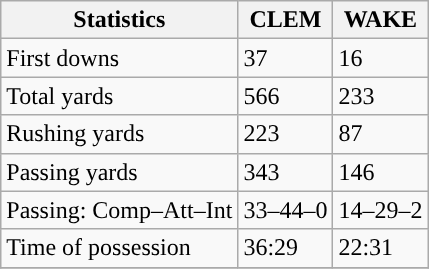<table class="wikitable" style="float: left;">
<tr>
<th>Statistics</th>
<th>CLEM</th>
<th>WAKE</th>
</tr>
<tr>
<td>First downs</td>
<td>37</td>
<td>16</td>
</tr>
<tr>
<td>Total yards</td>
<td>566</td>
<td>233</td>
</tr>
<tr>
<td>Rushing yards</td>
<td>223</td>
<td>87</td>
</tr>
<tr>
<td>Passing yards</td>
<td>343</td>
<td>146</td>
</tr>
<tr>
<td>Passing: Comp–Att–Int</td>
<td>33–44–0</td>
<td>14–29–2</td>
</tr>
<tr>
<td>Time of possession</td>
<td>36:29</td>
<td>22:31</td>
</tr>
<tr>
</tr>
</table>
